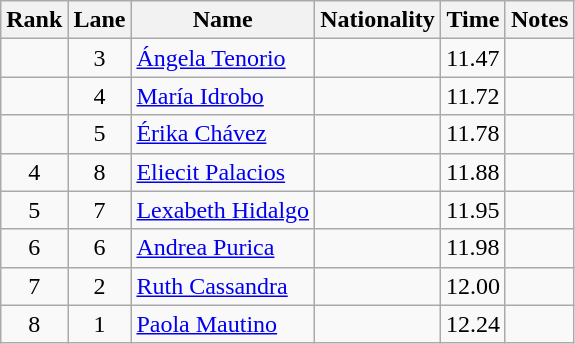<table class="wikitable sortable" style="text-align:center">
<tr>
<th>Rank</th>
<th>Lane</th>
<th>Name</th>
<th>Nationality</th>
<th>Time</th>
<th>Notes</th>
</tr>
<tr>
<td></td>
<td>3</td>
<td align=left><a href='#'>Ángela Tenorio</a></td>
<td align=left></td>
<td>11.47</td>
<td></td>
</tr>
<tr>
<td></td>
<td>4</td>
<td align=left><a href='#'>María Idrobo</a></td>
<td align=left></td>
<td>11.72</td>
<td></td>
</tr>
<tr>
<td></td>
<td>5</td>
<td align=left><a href='#'>Érika Chávez</a></td>
<td align=left></td>
<td>11.78</td>
<td></td>
</tr>
<tr>
<td>4</td>
<td>8</td>
<td align=left><a href='#'>Eliecit Palacios</a></td>
<td align=left></td>
<td>11.88</td>
<td></td>
</tr>
<tr>
<td>5</td>
<td>7</td>
<td align=left><a href='#'>Lexabeth Hidalgo</a></td>
<td align=left></td>
<td>11.95</td>
<td></td>
</tr>
<tr>
<td>6</td>
<td>6</td>
<td align=left><a href='#'>Andrea Purica</a></td>
<td align=left></td>
<td>11.98</td>
<td></td>
</tr>
<tr>
<td>7</td>
<td>2</td>
<td align=left><a href='#'>Ruth Cassandra</a></td>
<td align=left></td>
<td>12.00</td>
<td></td>
</tr>
<tr>
<td>8</td>
<td>1</td>
<td align=left><a href='#'>Paola Mautino</a></td>
<td align=left></td>
<td>12.24</td>
<td></td>
</tr>
</table>
